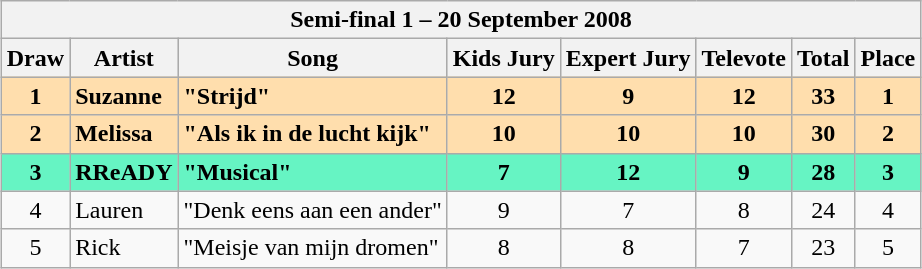<table class="sortable wikitable" style="margin: 1em auto 1em auto; text-align:center;">
<tr>
<th colspan="8">Semi-final 1 – <strong>20 September 2008</strong></th>
</tr>
<tr bgcolor="#CCCCCC">
<th>Draw</th>
<th>Artist</th>
<th>Song</th>
<th>Kids Jury</th>
<th>Expert Jury</th>
<th>Televote</th>
<th>Total</th>
<th>Place</th>
</tr>
<tr style="font-weight:bold; background:#FFDEAD;">
<td>1</td>
<td align="left"><strong>Suzanne</strong></td>
<td align="left"><strong>"Strijd"</strong></td>
<td><strong>12</strong></td>
<td><strong>9</strong></td>
<td><strong>12</strong></td>
<td><strong>33</strong></td>
<td><strong>1</strong></td>
</tr>
<tr style="font-weight:bold; background:#FFDEAD;">
<td>2</td>
<td align="left"><strong>Melissa</strong></td>
<td align="left"><strong>"Als ik in de lucht kijk"</strong></td>
<td><strong>10</strong></td>
<td><strong>10</strong></td>
<td><strong>10</strong></td>
<td><strong>30</strong></td>
<td><strong>2</strong></td>
</tr>
<tr style="font-weight:bold; background:#66f4c3;">
<td>3</td>
<td align="left"><strong>RReADY</strong></td>
<td align="left"><strong>"Musical"</strong></td>
<td><strong>7</strong></td>
<td><strong>12</strong></td>
<td><strong>9</strong></td>
<td><strong>28</strong></td>
<td><strong>3</strong></td>
</tr>
<tr>
<td>4</td>
<td align="left">Lauren</td>
<td align="left">"Denk eens aan een ander"</td>
<td>9</td>
<td>7</td>
<td>8</td>
<td>24</td>
<td>4</td>
</tr>
<tr>
<td>5</td>
<td align="left">Rick</td>
<td align="left">"Meisje van mijn dromen"</td>
<td>8</td>
<td>8</td>
<td>7</td>
<td>23</td>
<td>5</td>
</tr>
</table>
